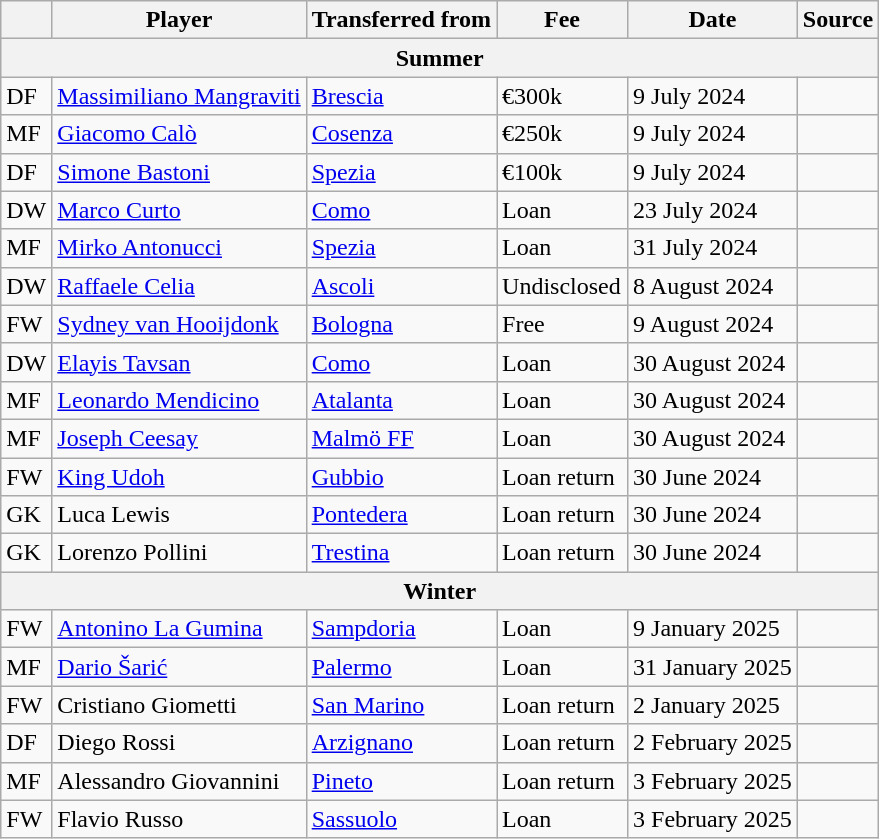<table class="wikitable sortable">
<tr>
<th></th>
<th scope="col">Player</th>
<th>Transferred from</th>
<th style="width: 80px;">Fee</th>
<th scope="col">Date</th>
<th scope="col">Source</th>
</tr>
<tr>
<th colspan=6>Summer</th>
</tr>
<tr>
<td>DF</td>
<td> <a href='#'>Massimiliano Mangraviti</a></td>
<td> <a href='#'>Brescia</a></td>
<td>€300k</td>
<td>9 July 2024</td>
<td></td>
</tr>
<tr>
<td>MF</td>
<td> <a href='#'>Giacomo Calò</a></td>
<td> <a href='#'>Cosenza</a></td>
<td>€250k</td>
<td>9 July 2024</td>
<td></td>
</tr>
<tr>
<td>DF</td>
<td> <a href='#'>Simone Bastoni</a></td>
<td> <a href='#'>Spezia</a></td>
<td>€100k</td>
<td>9 July 2024</td>
<td></td>
</tr>
<tr>
<td>DW</td>
<td> <a href='#'>Marco Curto</a></td>
<td> <a href='#'>Como</a></td>
<td>Loan</td>
<td>23 July 2024</td>
<td></td>
</tr>
<tr>
<td>MF</td>
<td> <a href='#'>Mirko Antonucci</a></td>
<td> <a href='#'>Spezia</a></td>
<td>Loan</td>
<td>31 July 2024</td>
<td></td>
</tr>
<tr>
<td>DW</td>
<td> <a href='#'>Raffaele Celia</a></td>
<td> <a href='#'>Ascoli</a></td>
<td>Undisclosed</td>
<td>8 August 2024</td>
<td></td>
</tr>
<tr>
<td>FW</td>
<td> <a href='#'>Sydney van Hooijdonk</a></td>
<td> <a href='#'>Bologna</a></td>
<td>Free</td>
<td>9 August 2024</td>
<td></td>
</tr>
<tr>
<td>DW</td>
<td> <a href='#'>Elayis Tavsan</a></td>
<td> <a href='#'>Como</a></td>
<td>Loan</td>
<td>30 August 2024</td>
<td></td>
</tr>
<tr>
<td>MF</td>
<td> <a href='#'>Leonardo Mendicino</a></td>
<td> <a href='#'>Atalanta</a></td>
<td>Loan</td>
<td>30 August 2024</td>
<td></td>
</tr>
<tr>
<td>MF</td>
<td> <a href='#'>Joseph Ceesay</a></td>
<td> <a href='#'>Malmö FF</a></td>
<td>Loan</td>
<td>30 August 2024</td>
<td></td>
</tr>
<tr>
<td>FW</td>
<td> <a href='#'>King Udoh</a></td>
<td> <a href='#'>Gubbio</a></td>
<td>Loan return</td>
<td>30 June 2024</td>
<td></td>
</tr>
<tr>
<td>GK</td>
<td> Luca Lewis</td>
<td> <a href='#'>Pontedera</a></td>
<td>Loan return</td>
<td>30 June 2024</td>
<td></td>
</tr>
<tr>
<td>GK</td>
<td> Lorenzo Pollini</td>
<td> <a href='#'>Trestina</a></td>
<td>Loan return</td>
<td>30 June 2024</td>
<td></td>
</tr>
<tr>
<th colspan=6>Winter</th>
</tr>
<tr>
<td>FW</td>
<td> <a href='#'>Antonino La Gumina</a></td>
<td> <a href='#'>Sampdoria</a></td>
<td>Loan</td>
<td>9 January 2025</td>
<td></td>
</tr>
<tr>
<td>MF</td>
<td> <a href='#'>Dario Šarić</a></td>
<td> <a href='#'>Palermo</a></td>
<td>Loan</td>
<td>31 January 2025</td>
<td></td>
</tr>
<tr>
<td>FW</td>
<td> Cristiano Giometti</td>
<td> <a href='#'>San Marino</a></td>
<td>Loan return</td>
<td>2 January 2025</td>
<td></td>
</tr>
<tr>
<td>DF</td>
<td> Diego Rossi</td>
<td> <a href='#'>Arzignano</a></td>
<td>Loan return</td>
<td>2 February 2025</td>
<td></td>
</tr>
<tr>
<td>MF</td>
<td> Alessandro Giovannini</td>
<td> <a href='#'>Pineto</a></td>
<td>Loan return</td>
<td>3 February 2025</td>
<td></td>
</tr>
<tr>
<td>FW</td>
<td> Flavio Russo</td>
<td> <a href='#'>Sassuolo</a></td>
<td>Loan</td>
<td>3 February 2025</td>
<td></td>
</tr>
</table>
